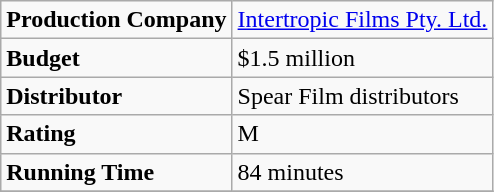<table class="wikitable">
<tr>
<td><strong>Production Company</strong></td>
<td><a href='#'>Intertropic Films Pty. Ltd.</a></td>
</tr>
<tr>
<td><strong>Budget</strong></td>
<td>$1.5 million</td>
</tr>
<tr>
<td><strong>Distributor</strong></td>
<td>Spear Film distributors</td>
</tr>
<tr>
<td><strong>Rating</strong></td>
<td>M</td>
</tr>
<tr>
<td><strong>Running Time</strong></td>
<td>84 minutes</td>
</tr>
<tr>
</tr>
</table>
